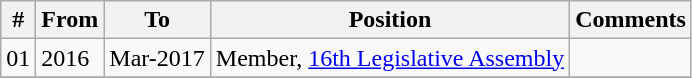<table class="wikitable  sortable">
<tr>
<th>#</th>
<th>From</th>
<th>To</th>
<th>Position</th>
<th>Comments</th>
</tr>
<tr>
<td>01</td>
<td>2016</td>
<td>Mar-2017</td>
<td>Member, <a href='#'>16th Legislative Assembly</a></td>
<td></td>
</tr>
<tr>
</tr>
</table>
